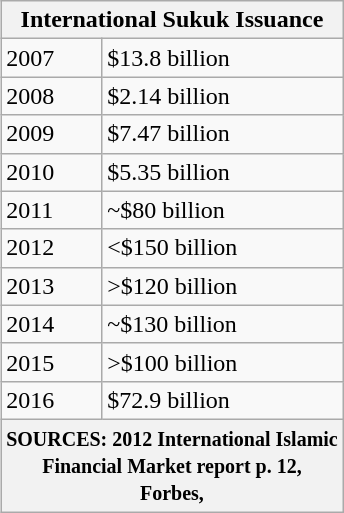<table class="wikitable"  style="float: right;">
<tr>
<th colspan=2>International Sukuk Issuance</th>
</tr>
<tr>
<td>2007</td>
<td>$13.8 billion</td>
</tr>
<tr>
<td>2008</td>
<td>$2.14 billion</td>
</tr>
<tr>
<td>2009</td>
<td>$7.47 billion</td>
</tr>
<tr>
<td>2010</td>
<td>$5.35 billion</td>
</tr>
<tr>
<td>2011</td>
<td>~$80 billion</td>
</tr>
<tr>
<td>2012</td>
<td><$150 billion</td>
</tr>
<tr>
<td>2013</td>
<td>>$120 billion</td>
</tr>
<tr>
<td>2014</td>
<td>~$130 billion</td>
</tr>
<tr>
<td>2015</td>
<td>>$100 billion</td>
</tr>
<tr>
<td>2016</td>
<td>$72.9 billion</td>
</tr>
<tr>
<th colspan=2><small>SOURCES: 2012 International Islamic <br>Financial Market report p. 12, <br>Forbes,</small></th>
</tr>
</table>
